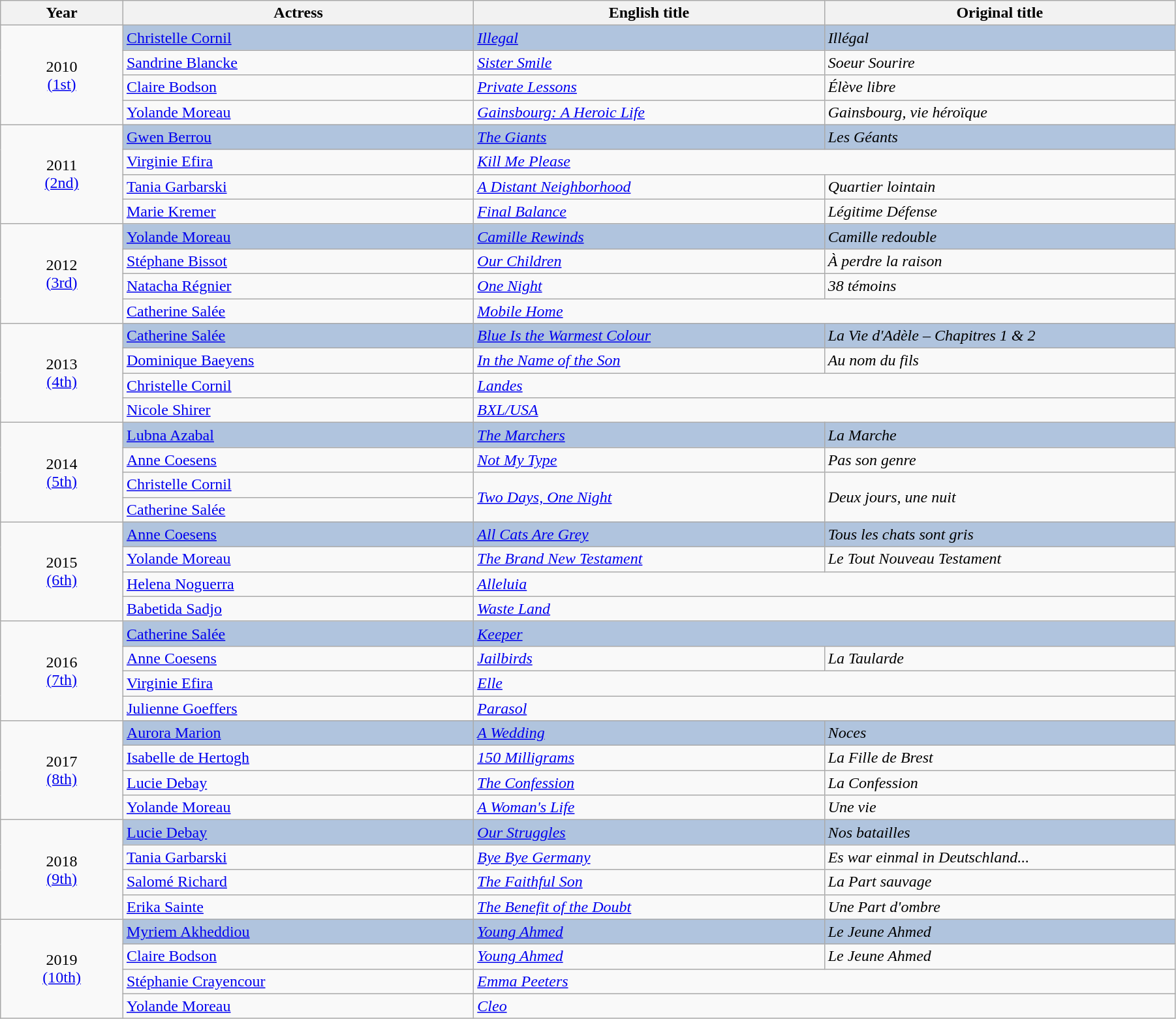<table class="wikitable" width="95%" cellpadding="5">
<tr>
<th width="100"><strong>Year</strong></th>
<th width="300"><strong>Actress</strong></th>
<th width="300"><strong>English title</strong></th>
<th width="300"><strong>Original title</strong></th>
</tr>
<tr>
<td rowspan="4" style="text-align:center;">2010<br><a href='#'>(1st)</a></td>
<td style="background:#B0C4DE;"><a href='#'>Christelle Cornil</a></td>
<td style="background:#B0C4DE;"><em><a href='#'>Illegal</a></em></td>
<td style="background:#B0C4DE;"><em>Illégal</em></td>
</tr>
<tr>
<td><a href='#'>Sandrine Blancke</a></td>
<td><em><a href='#'>Sister Smile</a></em></td>
<td><em>Soeur Sourire</em></td>
</tr>
<tr>
<td><a href='#'>Claire Bodson</a></td>
<td><em><a href='#'>Private Lessons</a></em></td>
<td><em>Élève libre</em></td>
</tr>
<tr>
<td><a href='#'>Yolande Moreau</a></td>
<td><em><a href='#'>Gainsbourg: A Heroic Life</a></em></td>
<td><em>Gainsbourg, vie héroïque</em></td>
</tr>
<tr>
<td rowspan="4" style="text-align:center;">2011<br><a href='#'>(2nd)</a></td>
<td style="background:#B0C4DE;"><a href='#'>Gwen Berrou</a></td>
<td style="background:#B0C4DE;"><em><a href='#'>The Giants</a></em></td>
<td style="background:#B0C4DE;"><em>Les Géants</em></td>
</tr>
<tr>
<td><a href='#'>Virginie Efira</a></td>
<td colspan="2"><em><a href='#'>Kill Me Please</a></em></td>
</tr>
<tr>
<td><a href='#'>Tania Garbarski</a></td>
<td><em><a href='#'>A Distant Neighborhood</a></em></td>
<td><em>Quartier lointain</em></td>
</tr>
<tr>
<td><a href='#'>Marie Kremer</a></td>
<td><em><a href='#'>Final Balance</a></em></td>
<td><em>Légitime Défense</em></td>
</tr>
<tr>
<td rowspan="4" style="text-align:center;">2012<br><a href='#'>(3rd)</a></td>
<td style="background:#B0C4DE;"><a href='#'>Yolande Moreau</a></td>
<td style="background:#B0C4DE;"><em><a href='#'>Camille Rewinds</a></em></td>
<td style="background:#B0C4DE;"><em>Camille redouble</em></td>
</tr>
<tr>
<td><a href='#'>Stéphane Bissot</a></td>
<td><em><a href='#'>Our Children</a></em></td>
<td><em>À perdre la raison</em></td>
</tr>
<tr>
<td><a href='#'>Natacha Régnier</a></td>
<td><em><a href='#'>One Night</a></em></td>
<td><em>38 témoins</em></td>
</tr>
<tr>
<td><a href='#'>Catherine Salée</a></td>
<td colspan="2"><em><a href='#'>Mobile Home</a></em></td>
</tr>
<tr>
<td rowspan="4" style="text-align:center;">2013<br><a href='#'>(4th)</a></td>
<td style="background:#B0C4DE;"><a href='#'>Catherine Salée</a></td>
<td style="background:#B0C4DE;"><em><a href='#'>Blue Is the Warmest Colour</a></em></td>
<td style="background:#B0C4DE;"><em>La Vie d'Adèle – Chapitres 1 & 2</em></td>
</tr>
<tr>
<td><a href='#'>Dominique Baeyens</a></td>
<td><em><a href='#'>In the Name of the Son</a></em></td>
<td><em>Au nom du fils</em></td>
</tr>
<tr>
<td><a href='#'>Christelle Cornil</a></td>
<td colspan="2"><em><a href='#'>Landes</a></em></td>
</tr>
<tr>
<td><a href='#'>Nicole Shirer</a></td>
<td colspan="2"><em><a href='#'>BXL/USA</a></em></td>
</tr>
<tr>
<td rowspan="4" style="text-align:center;">2014<br><a href='#'>(5th)</a></td>
<td style="background:#B0C4DE;"><a href='#'>Lubna Azabal</a></td>
<td style="background:#B0C4DE;"><em><a href='#'>The Marchers</a></em></td>
<td style="background:#B0C4DE;"><em>La Marche</em></td>
</tr>
<tr>
<td><a href='#'>Anne Coesens</a></td>
<td><em><a href='#'>Not My Type</a></em></td>
<td><em>Pas son genre</em></td>
</tr>
<tr>
<td><a href='#'>Christelle Cornil</a></td>
<td rowspan="2"><em><a href='#'>Two Days, One Night</a></em></td>
<td rowspan="2"><em>Deux jours, une nuit</em></td>
</tr>
<tr>
<td><a href='#'>Catherine Salée</a></td>
</tr>
<tr>
<td rowspan="4" style="text-align:center;">2015<br><a href='#'>(6th)</a></td>
<td style="background:#B0C4DE;"><a href='#'>Anne Coesens</a></td>
<td style="background:#B0C4DE;"><em><a href='#'>All Cats Are Grey</a></em></td>
<td style="background:#B0C4DE;"><em>Tous les chats sont gris</em></td>
</tr>
<tr>
<td><a href='#'>Yolande Moreau</a></td>
<td><em><a href='#'>The Brand New Testament</a></em></td>
<td><em>Le Tout Nouveau Testament</em></td>
</tr>
<tr>
<td><a href='#'>Helena Noguerra</a></td>
<td colspan="2"><em><a href='#'>Alleluia</a></em></td>
</tr>
<tr>
<td><a href='#'>Babetida Sadjo</a></td>
<td colspan="2"><em><a href='#'>Waste Land</a></em></td>
</tr>
<tr>
<td rowspan="4" style="text-align:center;">2016<br><a href='#'>(7th)</a></td>
<td style="background:#B0C4DE;"><a href='#'>Catherine Salée</a></td>
<td style="background:#B0C4DE;" colspan="2"><em><a href='#'>Keeper</a></em></td>
</tr>
<tr>
<td><a href='#'>Anne Coesens</a></td>
<td><em><a href='#'>Jailbirds</a></em></td>
<td><em>La Taularde</em></td>
</tr>
<tr>
<td><a href='#'>Virginie Efira</a></td>
<td colspan="2"><em><a href='#'>Elle</a></em></td>
</tr>
<tr>
<td><a href='#'>Julienne Goeffers</a></td>
<td colspan="2"><em><a href='#'>Parasol</a></em></td>
</tr>
<tr>
<td rowspan="4" style="text-align:center;">2017<br><a href='#'>(8th)</a></td>
<td style="background:#B0C4DE;"><a href='#'>Aurora Marion</a></td>
<td style="background:#B0C4DE;"><em><a href='#'>A Wedding</a></em></td>
<td style="background:#B0C4DE;"><em>Noces</em></td>
</tr>
<tr>
<td><a href='#'>Isabelle de Hertogh</a></td>
<td><em><a href='#'>150 Milligrams</a></em></td>
<td><em>La Fille de Brest</em></td>
</tr>
<tr>
<td><a href='#'>Lucie Debay</a></td>
<td><em><a href='#'>The Confession</a></em></td>
<td><em>La Confession</em></td>
</tr>
<tr>
<td><a href='#'>Yolande Moreau</a></td>
<td><em><a href='#'>A Woman's Life</a></em></td>
<td><em>Une vie</em></td>
</tr>
<tr>
<td rowspan="4" style="text-align:center;">2018<br><a href='#'>(9th)</a></td>
<td style="background:#B0C4DE;"><a href='#'>Lucie Debay</a></td>
<td style="background:#B0C4DE;"><em><a href='#'>Our Struggles</a></em></td>
<td style="background:#B0C4DE;"><em>Nos batailles</em></td>
</tr>
<tr>
<td><a href='#'>Tania Garbarski</a></td>
<td><em><a href='#'>Bye Bye Germany</a></em></td>
<td><em>Es war einmal in Deutschland...</em></td>
</tr>
<tr>
<td><a href='#'>Salomé Richard</a></td>
<td><em><a href='#'>The Faithful Son</a></em></td>
<td><em>La Part sauvage</em></td>
</tr>
<tr>
<td><a href='#'>Erika Sainte</a></td>
<td><em><a href='#'>The Benefit of the Doubt</a></em></td>
<td><em>Une Part d'ombre</em></td>
</tr>
<tr>
<td rowspan="4" style="text-align:center;">2019<br><a href='#'>(10th)</a></td>
<td style="background:#B0C4DE;"><a href='#'>Myriem Akheddiou</a></td>
<td style="background:#B0C4DE;"><em><a href='#'>Young Ahmed</a></em></td>
<td style="background:#B0C4DE;"><em>Le Jeune Ahmed</em></td>
</tr>
<tr>
<td><a href='#'>Claire Bodson</a></td>
<td><em><a href='#'>Young Ahmed</a></em></td>
<td><em>Le Jeune Ahmed</em></td>
</tr>
<tr>
<td><a href='#'>Stéphanie Crayencour</a></td>
<td colspan="2"><em><a href='#'>Emma Peeters</a></em></td>
</tr>
<tr>
<td><a href='#'>Yolande Moreau</a></td>
<td colspan="2"><em><a href='#'>Cleo</a></em></td>
</tr>
</table>
